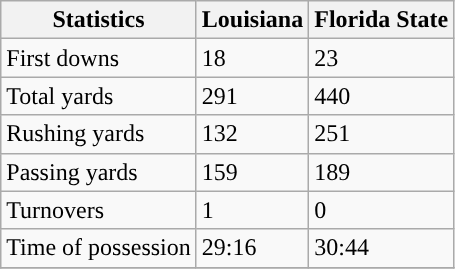<table class="wikitable">
<tr>
<th>Statistics</th>
<th>Louisiana</th>
<th>Florida State</th>
</tr>
<tr>
<td>First downs</td>
<td>18</td>
<td>23</td>
</tr>
<tr>
<td>Total yards</td>
<td>291</td>
<td>440</td>
</tr>
<tr>
<td>Rushing yards</td>
<td>132</td>
<td>251</td>
</tr>
<tr>
<td>Passing yards</td>
<td>159</td>
<td>189</td>
</tr>
<tr>
<td>Turnovers</td>
<td>1</td>
<td>0</td>
</tr>
<tr>
<td>Time of possession</td>
<td>29:16</td>
<td>30:44</td>
</tr>
<tr>
</tr>
</table>
